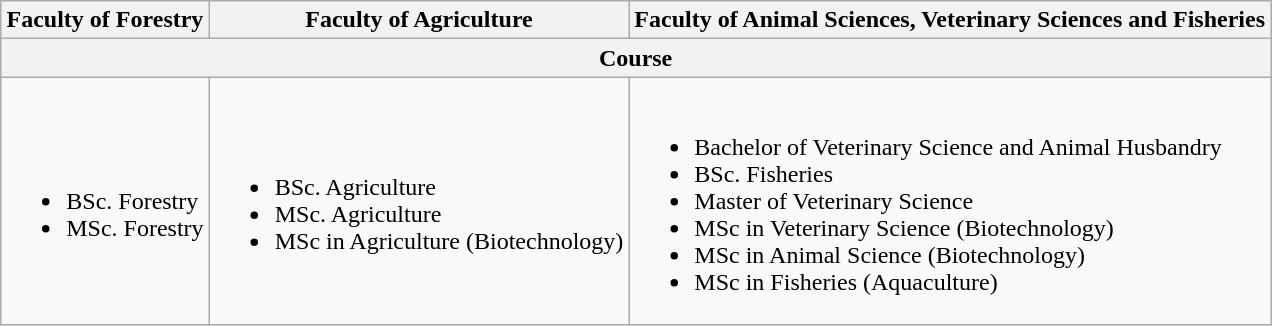<table class="wikitable">
<tr>
<th>Faculty of Forestry</th>
<th>Faculty of Agriculture</th>
<th>Faculty of Animal Sciences, Veterinary Sciences and Fisheries</th>
</tr>
<tr>
<th colspan="3">Course</th>
</tr>
<tr>
<td><br><ul><li>BSc. Forestry</li><li>MSc. Forestry</li></ul></td>
<td><br><ul><li>BSc. Agriculture</li><li>MSc. Agriculture</li><li>MSc in Agriculture (Biotechnology)</li></ul></td>
<td><br><ul><li>Bachelor of Veterinary Science and Animal Husbandry</li><li>BSc. Fisheries</li><li>Master of Veterinary Science</li><li>MSc in Veterinary Science (Biotechnology)</li><li>MSc in Animal Science (Biotechnology)</li><li>MSc in Fisheries (Aquaculture)</li></ul></td>
</tr>
</table>
